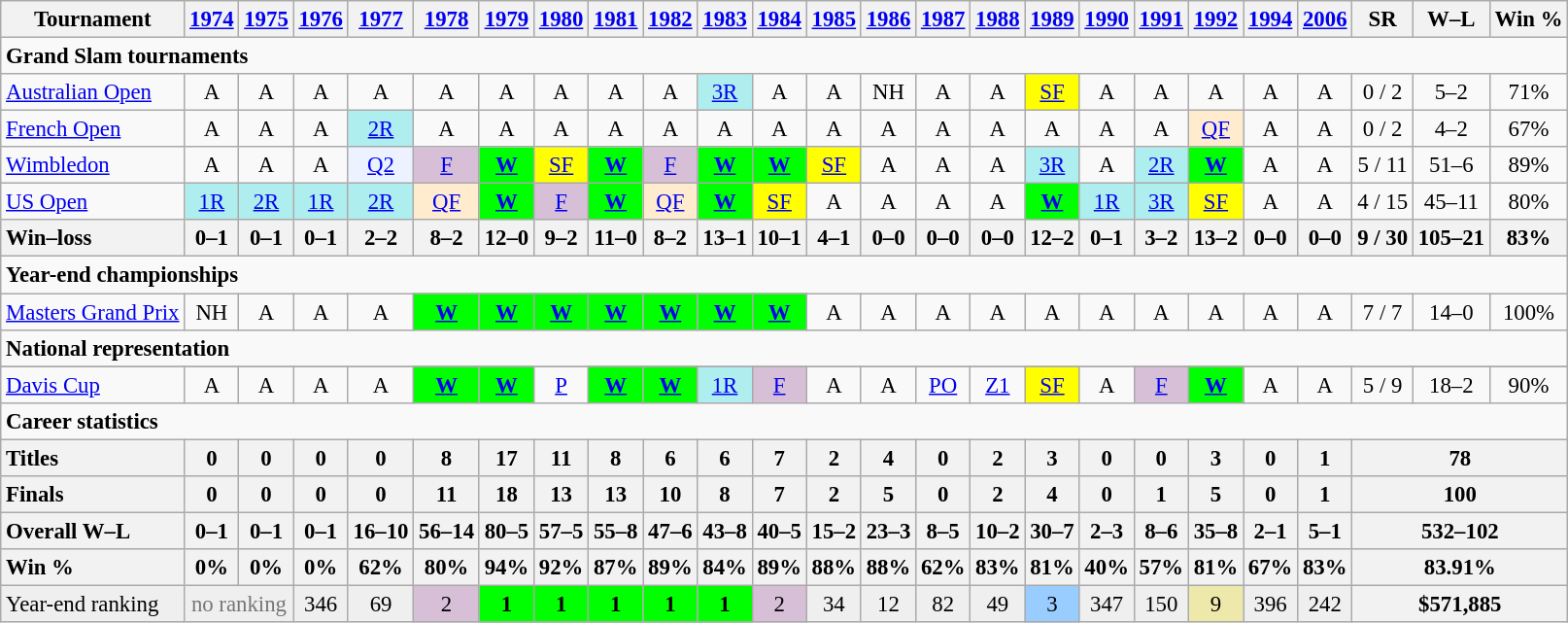<table class="wikitable nowrap" style=text-align:center;font-size:95%>
<tr>
<th>Tournament</th>
<th><a href='#'>1974</a></th>
<th><a href='#'>1975</a></th>
<th><a href='#'>1976</a></th>
<th><a href='#'>1977</a></th>
<th><a href='#'>1978</a></th>
<th><a href='#'>1979</a></th>
<th><a href='#'>1980</a></th>
<th><a href='#'>1981</a></th>
<th><a href='#'>1982</a></th>
<th><a href='#'>1983</a></th>
<th><a href='#'>1984</a></th>
<th><a href='#'>1985</a></th>
<th><a href='#'>1986</a></th>
<th><a href='#'>1987</a></th>
<th><a href='#'>1988</a></th>
<th><a href='#'>1989</a></th>
<th><a href='#'>1990</a></th>
<th><a href='#'>1991</a></th>
<th><a href='#'>1992</a></th>
<th><a href='#'>1994</a></th>
<th><a href='#'>2006</a></th>
<th>SR</th>
<th>W–L</th>
<th>Win %</th>
</tr>
<tr>
<td colspan=25 align=left><strong>Grand Slam tournaments</strong></td>
</tr>
<tr>
<td align=left><a href='#'>Australian Open</a></td>
<td>A</td>
<td>A</td>
<td>A</td>
<td>A</td>
<td>A</td>
<td>A</td>
<td>A</td>
<td>A</td>
<td>A</td>
<td bgcolor=#afeeee><a href='#'>3R</a></td>
<td>A</td>
<td>A</td>
<td>NH</td>
<td>A</td>
<td>A</td>
<td bgcolor=yellow><a href='#'>SF</a></td>
<td>A</td>
<td>A</td>
<td>A</td>
<td>A</td>
<td>A</td>
<td>0 / 2</td>
<td>5–2</td>
<td>71%</td>
</tr>
<tr>
<td align=left><a href='#'>French Open</a></td>
<td>A</td>
<td>A</td>
<td>A</td>
<td bgcolor=#afeeee><a href='#'>2R</a></td>
<td>A</td>
<td>A</td>
<td>A</td>
<td>A</td>
<td>A</td>
<td>A</td>
<td>A</td>
<td>A</td>
<td>A</td>
<td>A</td>
<td>A</td>
<td>A</td>
<td>A</td>
<td>A</td>
<td bgcolor=#ffebcd><a href='#'>QF</a></td>
<td>A</td>
<td>A</td>
<td>0 / 2</td>
<td>4–2</td>
<td>67%</td>
</tr>
<tr>
<td align=left><a href='#'>Wimbledon</a></td>
<td>A</td>
<td>A</td>
<td>A</td>
<td bgcolor=ecf2ff><a href='#'>Q2</a></td>
<td bgcolor=thistle><a href='#'>F</a></td>
<td bgcolor=lime><a href='#'><strong>W</strong></a></td>
<td bgcolor=yellow><a href='#'>SF</a></td>
<td bgcolor=lime><a href='#'><strong>W</strong></a></td>
<td bgcolor=thistle><a href='#'>F</a></td>
<td bgcolor=lime><a href='#'><strong>W</strong></a></td>
<td bgcolor=lime><a href='#'><strong>W</strong></a></td>
<td bgcolor=yellow><a href='#'>SF</a></td>
<td>A</td>
<td>A</td>
<td>A</td>
<td bgcolor=#afeeee><a href='#'>3R</a></td>
<td>A</td>
<td bgcolor=#afeeee><a href='#'>2R</a></td>
<td bgcolor=lime><a href='#'><strong>W</strong></a></td>
<td>A</td>
<td>A</td>
<td>5 / 11</td>
<td>51–6</td>
<td>89%</td>
</tr>
<tr>
<td align=left><a href='#'>US Open</a></td>
<td bgcolor=#afeeee><a href='#'>1R</a></td>
<td bgcolor=#afeeee><a href='#'>2R</a></td>
<td bgcolor=#afeeee><a href='#'>1R</a></td>
<td bgcolor=#afeeee><a href='#'>2R</a></td>
<td bgcolor=#ffebcd><a href='#'>QF</a></td>
<td bgcolor=lime><a href='#'><strong>W</strong></a></td>
<td bgcolor=thistle><a href='#'>F</a></td>
<td bgcolor=lime><a href='#'><strong>W</strong></a></td>
<td bgcolor=#ffebcd><a href='#'>QF</a></td>
<td bgcolor=lime><a href='#'><strong>W</strong></a></td>
<td bgcolor=yellow><a href='#'>SF</a></td>
<td>A</td>
<td>A</td>
<td>A</td>
<td>A</td>
<td bgcolor=lime><a href='#'><strong>W</strong></a></td>
<td bgcolor=#afeeee><a href='#'>1R</a></td>
<td bgcolor=#afeeee><a href='#'>3R</a></td>
<td bgcolor=yellow><a href='#'>SF</a></td>
<td>A</td>
<td>A</td>
<td>4 / 15</td>
<td>45–11</td>
<td>80%</td>
</tr>
<tr>
<th style=text-align:left>Win–loss</th>
<th>0–1</th>
<th>0–1</th>
<th>0–1</th>
<th>2–2</th>
<th>8–2</th>
<th>12–0</th>
<th>9–2</th>
<th>11–0</th>
<th>8–2</th>
<th>13–1</th>
<th>10–1</th>
<th>4–1</th>
<th>0–0</th>
<th>0–0</th>
<th>0–0</th>
<th>12–2</th>
<th>0–1</th>
<th>3–2</th>
<th>13–2</th>
<th>0–0</th>
<th>0–0</th>
<th>9 / 30</th>
<th>105–21</th>
<th>83%</th>
</tr>
<tr>
<td colspan=25 align=left><strong>Year-end championships</strong></td>
</tr>
<tr>
<td align=left><a href='#'>Masters Grand Prix</a></td>
<td>NH</td>
<td>A</td>
<td>A</td>
<td>A</td>
<td bgcolor=lime><strong><a href='#'>W</a></strong></td>
<td bgcolor=lime><strong><a href='#'>W</a></strong></td>
<td bgcolor=lime><strong><a href='#'>W</a></strong></td>
<td bgcolor=lime><strong><a href='#'>W</a></strong></td>
<td bgcolor=lime><strong><a href='#'>W</a></strong></td>
<td bgcolor=lime><strong><a href='#'>W</a></strong></td>
<td bgcolor=lime><strong><a href='#'>W</a></strong></td>
<td>A</td>
<td>A</td>
<td>A</td>
<td>A</td>
<td>A</td>
<td>A</td>
<td>A</td>
<td>A</td>
<td>A</td>
<td>A</td>
<td>7 / 7</td>
<td>14–0</td>
<td>100%</td>
</tr>
<tr>
<td colspan=25 align=left><strong>National representation</strong></td>
</tr>
<tr>
</tr>
<tr>
<td align=left><a href='#'>Davis Cup</a></td>
<td>A</td>
<td>A</td>
<td>A</td>
<td>A</td>
<td bgcolor=lime><a href='#'><strong>W</strong></a></td>
<td bgcolor=lime><a href='#'><strong>W</strong></a></td>
<td><a href='#'>P</a></td>
<td bgcolor=lime><a href='#'><strong>W</strong></a></td>
<td bgcolor=lime><a href='#'><strong>W</strong></a></td>
<td bgcolor=afeeee><a href='#'>1R</a></td>
<td bgcolor=thistle><a href='#'>F</a></td>
<td>A</td>
<td>A</td>
<td><a href='#'>PO</a></td>
<td><a href='#'>Z1</a></td>
<td bgcolor=yellow><a href='#'>SF</a></td>
<td>A</td>
<td bgcolor=thistle><a href='#'>F</a></td>
<td bgcolor=lime><a href='#'><strong>W</strong></a></td>
<td>A</td>
<td>A</td>
<td>5 / 9</td>
<td>18–2</td>
<td>90%</td>
</tr>
<tr>
<td colspan=25 align=left><strong>Career statistics</strong></td>
</tr>
<tr>
<th style=text-align:left>Titles</th>
<th>0</th>
<th>0</th>
<th>0</th>
<th>0</th>
<th>8</th>
<th>17</th>
<th>11</th>
<th>8</th>
<th>6</th>
<th>6</th>
<th>7</th>
<th>2</th>
<th>4</th>
<th>0</th>
<th>2</th>
<th>3</th>
<th>0</th>
<th>0</th>
<th>3</th>
<th>0</th>
<th>1</th>
<th colspan=3>78</th>
</tr>
<tr>
<th style=text-align:left>Finals</th>
<th>0</th>
<th>0</th>
<th>0</th>
<th>0</th>
<th>11</th>
<th>18</th>
<th>13</th>
<th>13</th>
<th>10</th>
<th>8</th>
<th>7</th>
<th>2</th>
<th>5</th>
<th>0</th>
<th>2</th>
<th>4</th>
<th>0</th>
<th>1</th>
<th>5</th>
<th>0</th>
<th>1</th>
<th colspan=3>100</th>
</tr>
<tr>
<th style=text-align:left>Overall W–L</th>
<th>0–1</th>
<th>0–1</th>
<th>0–1</th>
<th>16–10</th>
<th>56–14</th>
<th>80–5</th>
<th>57–5</th>
<th>55–8</th>
<th>47–6</th>
<th>43–8</th>
<th>40–5</th>
<th>15–2</th>
<th>23–3</th>
<th>8–5</th>
<th>10–2</th>
<th>30–7</th>
<th>2–3</th>
<th>8–6</th>
<th>35–8</th>
<th>2–1</th>
<th>5–1</th>
<th colspan=3>532–102</th>
</tr>
<tr>
<th style=text-align:left>Win %</th>
<th>0%</th>
<th>0%</th>
<th>0%</th>
<th>62%</th>
<th>80%</th>
<th>94%</th>
<th>92%</th>
<th>87%</th>
<th>89%</th>
<th>84%</th>
<th>89%</th>
<th>88%</th>
<th>88%</th>
<th>62%</th>
<th>83%</th>
<th>81%</th>
<th>40%</th>
<th>57%</th>
<th>81%</th>
<th>67%</th>
<th>83%</th>
<th colspan=3>83.91%</th>
</tr>
<tr bgcolor=efefef>
<td align=left>Year-end ranking</td>
<td colspan=2 style=color:#767676>no ranking</td>
<td>346</td>
<td>69</td>
<td bgcolor=thistle>2</td>
<td bgcolor=lime><strong>1</strong></td>
<td bgcolor=lime><strong>1</strong></td>
<td bgcolor=lime><strong>1</strong></td>
<td bgcolor=lime><strong>1</strong></td>
<td bgcolor=lime><strong>1</strong></td>
<td bgcolor=thistle>2</td>
<td>34</td>
<td>12</td>
<td>82</td>
<td>49</td>
<td bgcolor=99ccff>3</td>
<td>347</td>
<td>150</td>
<td bgcolor=#eee8AA>9</td>
<td>396</td>
<td>242</td>
<th colspan=3>$571,885</th>
</tr>
</table>
